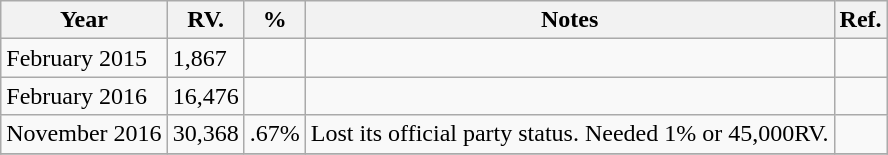<table class="wikitable">
<tr>
<th>Year</th>
<th>RV.</th>
<th>%</th>
<th>Notes</th>
<th>Ref.</th>
</tr>
<tr>
<td>February 2015</td>
<td>1,867</td>
<td></td>
<td></td>
<td></td>
</tr>
<tr>
<td>February 2016</td>
<td>16,476</td>
<td></td>
<td></td>
<td></td>
</tr>
<tr>
<td>November 2016</td>
<td>30,368</td>
<td>.67%</td>
<td>Lost its official party status. Needed 1% or 45,000RV.</td>
<td></td>
</tr>
<tr>
</tr>
</table>
